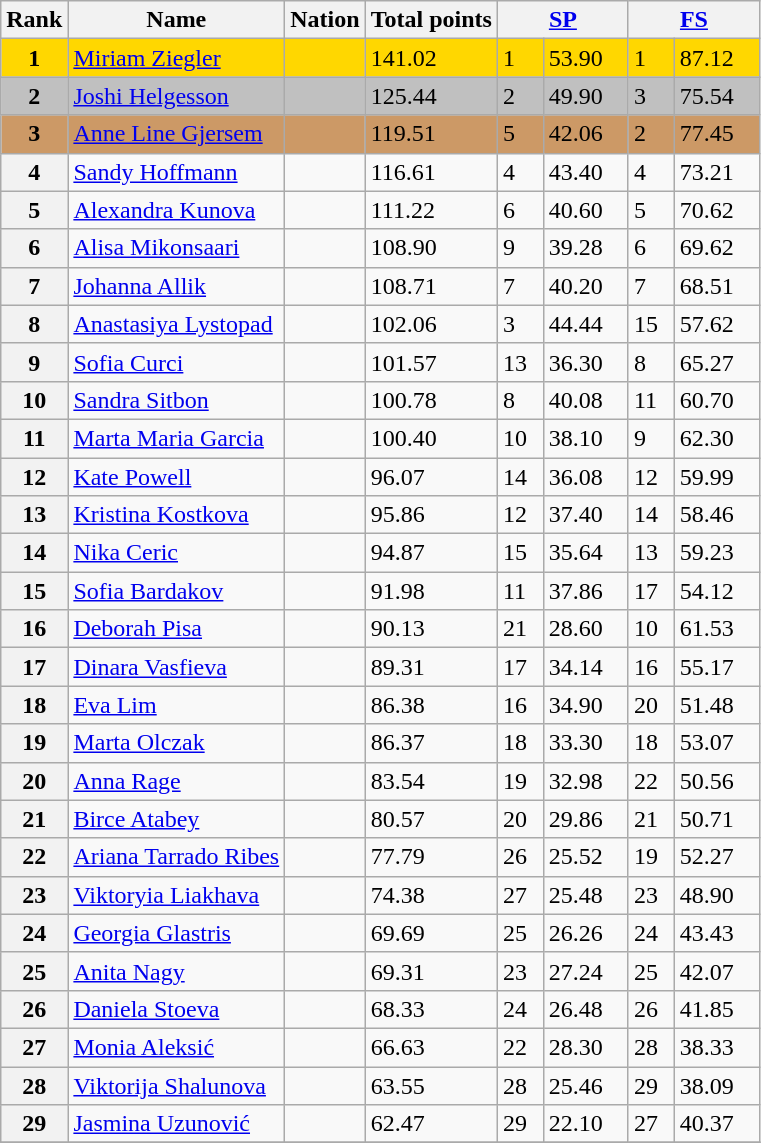<table class="wikitable sortable">
<tr>
<th>Rank</th>
<th>Name</th>
<th>Nation</th>
<th>Total points</th>
<th colspan="2" width="80px"><a href='#'>SP</a></th>
<th colspan="2" width="80px"><a href='#'>FS</a></th>
</tr>
<tr bgcolor="gold">
<td align="center"><strong>1</strong></td>
<td><a href='#'>Miriam Ziegler</a></td>
<td></td>
<td>141.02</td>
<td>1</td>
<td>53.90</td>
<td>1</td>
<td>87.12</td>
</tr>
<tr bgcolor="silver">
<td align="center"><strong>2</strong></td>
<td><a href='#'>Joshi Helgesson</a></td>
<td></td>
<td>125.44</td>
<td>2</td>
<td>49.90</td>
<td>3</td>
<td>75.54</td>
</tr>
<tr bgcolor="cc9966">
<td align="center"><strong>3</strong></td>
<td><a href='#'>Anne Line Gjersem</a></td>
<td></td>
<td>119.51</td>
<td>5</td>
<td>42.06</td>
<td>2</td>
<td>77.45</td>
</tr>
<tr>
<th>4</th>
<td><a href='#'>Sandy Hoffmann</a></td>
<td></td>
<td>116.61</td>
<td>4</td>
<td>43.40</td>
<td>4</td>
<td>73.21</td>
</tr>
<tr>
<th>5</th>
<td><a href='#'>Alexandra Kunova</a></td>
<td></td>
<td>111.22</td>
<td>6</td>
<td>40.60</td>
<td>5</td>
<td>70.62</td>
</tr>
<tr>
<th>6</th>
<td><a href='#'>Alisa Mikonsaari</a></td>
<td></td>
<td>108.90</td>
<td>9</td>
<td>39.28</td>
<td>6</td>
<td>69.62</td>
</tr>
<tr>
<th>7</th>
<td><a href='#'>Johanna Allik</a></td>
<td></td>
<td>108.71</td>
<td>7</td>
<td>40.20</td>
<td>7</td>
<td>68.51</td>
</tr>
<tr>
<th>8</th>
<td><a href='#'>Anastasiya Lystopad</a></td>
<td></td>
<td>102.06</td>
<td>3</td>
<td>44.44</td>
<td>15</td>
<td>57.62</td>
</tr>
<tr>
<th>9</th>
<td><a href='#'>Sofia Curci</a></td>
<td></td>
<td>101.57</td>
<td>13</td>
<td>36.30</td>
<td>8</td>
<td>65.27</td>
</tr>
<tr>
<th>10</th>
<td><a href='#'>Sandra Sitbon</a></td>
<td></td>
<td>100.78</td>
<td>8</td>
<td>40.08</td>
<td>11</td>
<td>60.70</td>
</tr>
<tr>
<th>11</th>
<td><a href='#'>Marta Maria Garcia</a></td>
<td></td>
<td>100.40</td>
<td>10</td>
<td>38.10</td>
<td>9</td>
<td>62.30</td>
</tr>
<tr>
<th>12</th>
<td><a href='#'>Kate Powell</a></td>
<td></td>
<td>96.07</td>
<td>14</td>
<td>36.08</td>
<td>12</td>
<td>59.99</td>
</tr>
<tr>
<th>13</th>
<td><a href='#'>Kristina Kostkova</a></td>
<td></td>
<td>95.86</td>
<td>12</td>
<td>37.40</td>
<td>14</td>
<td>58.46</td>
</tr>
<tr>
<th>14</th>
<td><a href='#'>Nika Ceric</a></td>
<td></td>
<td>94.87</td>
<td>15</td>
<td>35.64</td>
<td>13</td>
<td>59.23</td>
</tr>
<tr>
<th>15</th>
<td><a href='#'>Sofia Bardakov</a></td>
<td></td>
<td>91.98</td>
<td>11</td>
<td>37.86</td>
<td>17</td>
<td>54.12</td>
</tr>
<tr>
<th>16</th>
<td><a href='#'>Deborah Pisa</a></td>
<td></td>
<td>90.13</td>
<td>21</td>
<td>28.60</td>
<td>10</td>
<td>61.53</td>
</tr>
<tr>
<th>17</th>
<td><a href='#'>Dinara Vasfieva</a></td>
<td></td>
<td>89.31</td>
<td>17</td>
<td>34.14</td>
<td>16</td>
<td>55.17</td>
</tr>
<tr>
<th>18</th>
<td><a href='#'>Eva Lim</a></td>
<td></td>
<td>86.38</td>
<td>16</td>
<td>34.90</td>
<td>20</td>
<td>51.48</td>
</tr>
<tr>
<th>19</th>
<td><a href='#'>Marta Olczak</a></td>
<td></td>
<td>86.37</td>
<td>18</td>
<td>33.30</td>
<td>18</td>
<td>53.07</td>
</tr>
<tr>
<th>20</th>
<td><a href='#'>Anna Rage</a></td>
<td></td>
<td>83.54</td>
<td>19</td>
<td>32.98</td>
<td>22</td>
<td>50.56</td>
</tr>
<tr>
<th>21</th>
<td><a href='#'>Birce Atabey</a></td>
<td></td>
<td>80.57</td>
<td>20</td>
<td>29.86</td>
<td>21</td>
<td>50.71</td>
</tr>
<tr>
<th>22</th>
<td><a href='#'>Ariana Tarrado Ribes</a></td>
<td></td>
<td>77.79</td>
<td>26</td>
<td>25.52</td>
<td>19</td>
<td>52.27</td>
</tr>
<tr>
<th>23</th>
<td><a href='#'>Viktoryia Liakhava</a></td>
<td></td>
<td>74.38</td>
<td>27</td>
<td>25.48</td>
<td>23</td>
<td>48.90</td>
</tr>
<tr>
<th>24</th>
<td><a href='#'>Georgia Glastris</a></td>
<td></td>
<td>69.69</td>
<td>25</td>
<td>26.26</td>
<td>24</td>
<td>43.43</td>
</tr>
<tr>
<th>25</th>
<td><a href='#'>Anita Nagy</a></td>
<td></td>
<td>69.31</td>
<td>23</td>
<td>27.24</td>
<td>25</td>
<td>42.07</td>
</tr>
<tr>
<th>26</th>
<td><a href='#'>Daniela Stoeva</a></td>
<td></td>
<td>68.33</td>
<td>24</td>
<td>26.48</td>
<td>26</td>
<td>41.85</td>
</tr>
<tr>
<th>27</th>
<td><a href='#'>Monia Aleksić</a></td>
<td></td>
<td>66.63</td>
<td>22</td>
<td>28.30</td>
<td>28</td>
<td>38.33</td>
</tr>
<tr>
<th>28</th>
<td><a href='#'>Viktorija Shalunova</a></td>
<td></td>
<td>63.55</td>
<td>28</td>
<td>25.46</td>
<td>29</td>
<td>38.09</td>
</tr>
<tr>
<th>29</th>
<td><a href='#'>Jasmina Uzunović</a></td>
<td></td>
<td>62.47</td>
<td>29</td>
<td>22.10</td>
<td>27</td>
<td>40.37</td>
</tr>
<tr>
</tr>
</table>
